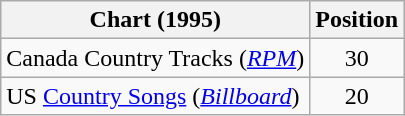<table class="wikitable sortable">
<tr>
<th scope="col">Chart (1995)</th>
<th scope="col">Position</th>
</tr>
<tr>
<td>Canada Country Tracks (<em><a href='#'>RPM</a></em>)</td>
<td align="center">30</td>
</tr>
<tr>
<td>US <a href='#'>Country Songs</a> (<em><a href='#'>Billboard</a></em>)</td>
<td align="center">20</td>
</tr>
</table>
